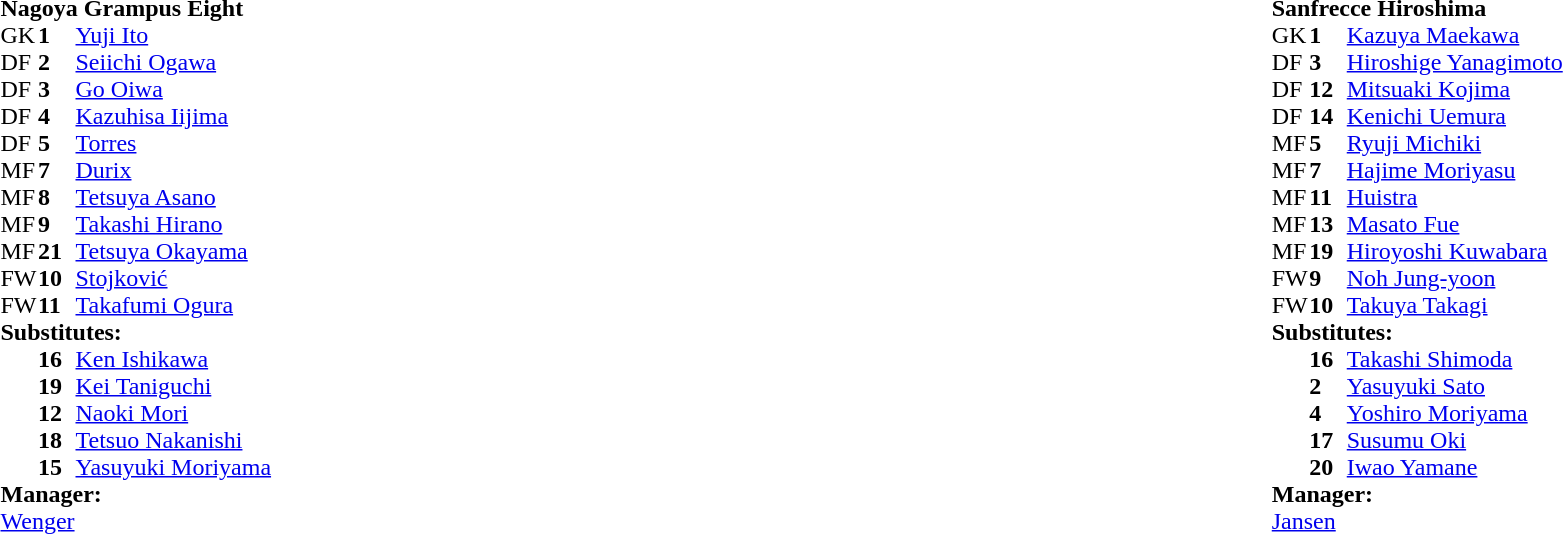<table width="100%">
<tr>
<td valign="top" width="50%"><br><table style="font-size: 100%" cellspacing="0" cellpadding="0">
<tr>
<td colspan="4"><strong>Nagoya Grampus Eight</strong></td>
</tr>
<tr>
<th width="25"></th>
<th width="25"></th>
</tr>
<tr>
<td>GK</td>
<td><strong>1</strong></td>
<td> <a href='#'>Yuji Ito</a></td>
</tr>
<tr>
<td>DF</td>
<td><strong>2</strong></td>
<td> <a href='#'>Seiichi Ogawa</a></td>
</tr>
<tr>
<td>DF</td>
<td><strong>3</strong></td>
<td> <a href='#'>Go Oiwa</a></td>
</tr>
<tr>
<td>DF</td>
<td><strong>4</strong></td>
<td> <a href='#'>Kazuhisa Iijima</a></td>
</tr>
<tr>
<td>DF</td>
<td><strong>5</strong></td>
<td> <a href='#'>Torres</a></td>
</tr>
<tr>
<td>MF</td>
<td><strong>7</strong></td>
<td> <a href='#'>Durix</a></td>
</tr>
<tr>
<td>MF</td>
<td><strong>8</strong></td>
<td> <a href='#'>Tetsuya Asano</a></td>
</tr>
<tr>
<td>MF</td>
<td><strong>9</strong></td>
<td> <a href='#'>Takashi Hirano</a></td>
<td></td>
</tr>
<tr>
<td>MF</td>
<td><strong>21</strong></td>
<td> <a href='#'>Tetsuya Okayama</a></td>
<td></td>
</tr>
<tr>
<td>FW</td>
<td><strong>10</strong></td>
<td> <a href='#'>Stojković</a></td>
</tr>
<tr>
<td>FW</td>
<td><strong>11</strong></td>
<td> <a href='#'>Takafumi Ogura</a></td>
<td></td>
</tr>
<tr>
<td colspan="4"><strong>Substitutes:</strong></td>
</tr>
<tr>
<td></td>
<td><strong>16</strong></td>
<td> <a href='#'>Ken Ishikawa</a></td>
</tr>
<tr>
<td></td>
<td><strong>19</strong></td>
<td> <a href='#'>Kei Taniguchi</a></td>
</tr>
<tr>
<td></td>
<td><strong>12</strong></td>
<td> <a href='#'>Naoki Mori</a></td>
<td></td>
</tr>
<tr>
<td></td>
<td><strong>18</strong></td>
<td> <a href='#'>Tetsuo Nakanishi</a></td>
<td></td>
</tr>
<tr>
<td></td>
<td><strong>15</strong></td>
<td> <a href='#'>Yasuyuki Moriyama</a></td>
<td></td>
</tr>
<tr>
<td colspan="4"><strong>Manager:</strong></td>
</tr>
<tr>
<td colspan="3"> <a href='#'>Wenger</a></td>
</tr>
</table>
</td>
<td valign="top" width="50%"><br><table style="font-size: 100%" cellspacing="0" cellpadding="0" align="center">
<tr>
<td colspan="4"><strong>Sanfrecce Hiroshima</strong></td>
</tr>
<tr>
<th width="25"></th>
<th width="25"></th>
</tr>
<tr>
<td>GK</td>
<td><strong>1</strong></td>
<td> <a href='#'>Kazuya Maekawa</a></td>
</tr>
<tr>
<td>DF</td>
<td><strong>3</strong></td>
<td> <a href='#'>Hiroshige Yanagimoto</a></td>
</tr>
<tr>
<td>DF</td>
<td><strong>12</strong></td>
<td> <a href='#'>Mitsuaki Kojima</a></td>
</tr>
<tr>
<td>DF</td>
<td><strong>14</strong></td>
<td> <a href='#'>Kenichi Uemura</a></td>
</tr>
<tr>
<td>MF</td>
<td><strong>5</strong></td>
<td> <a href='#'>Ryuji Michiki</a></td>
</tr>
<tr>
<td>MF</td>
<td><strong>7</strong></td>
<td> <a href='#'>Hajime Moriyasu</a></td>
</tr>
<tr>
<td>MF</td>
<td><strong>11</strong></td>
<td> <a href='#'>Huistra</a></td>
<td></td>
</tr>
<tr>
<td>MF</td>
<td><strong>13</strong></td>
<td> <a href='#'>Masato Fue</a></td>
<td></td>
</tr>
<tr>
<td>MF</td>
<td><strong>19</strong></td>
<td> <a href='#'>Hiroyoshi Kuwabara</a></td>
</tr>
<tr>
<td>FW</td>
<td><strong>9</strong></td>
<td> <a href='#'>Noh Jung-yoon</a></td>
</tr>
<tr>
<td>FW</td>
<td><strong>10</strong></td>
<td> <a href='#'>Takuya Takagi</a></td>
</tr>
<tr>
<td colspan="4"><strong>Substitutes:</strong></td>
</tr>
<tr>
<td></td>
<td><strong>16</strong></td>
<td> <a href='#'>Takashi Shimoda</a></td>
</tr>
<tr>
<td></td>
<td><strong>2</strong></td>
<td> <a href='#'>Yasuyuki Sato</a></td>
</tr>
<tr>
<td></td>
<td><strong>4</strong></td>
<td> <a href='#'>Yoshiro Moriyama</a></td>
<td></td>
</tr>
<tr>
<td></td>
<td><strong>17</strong></td>
<td> <a href='#'>Susumu Oki</a></td>
<td></td>
</tr>
<tr>
<td></td>
<td><strong>20</strong></td>
<td> <a href='#'>Iwao Yamane</a></td>
</tr>
<tr>
<td colspan="4"><strong>Manager:</strong></td>
</tr>
<tr>
<td colspan="3"> <a href='#'>Jansen</a></td>
</tr>
</table>
</td>
</tr>
</table>
